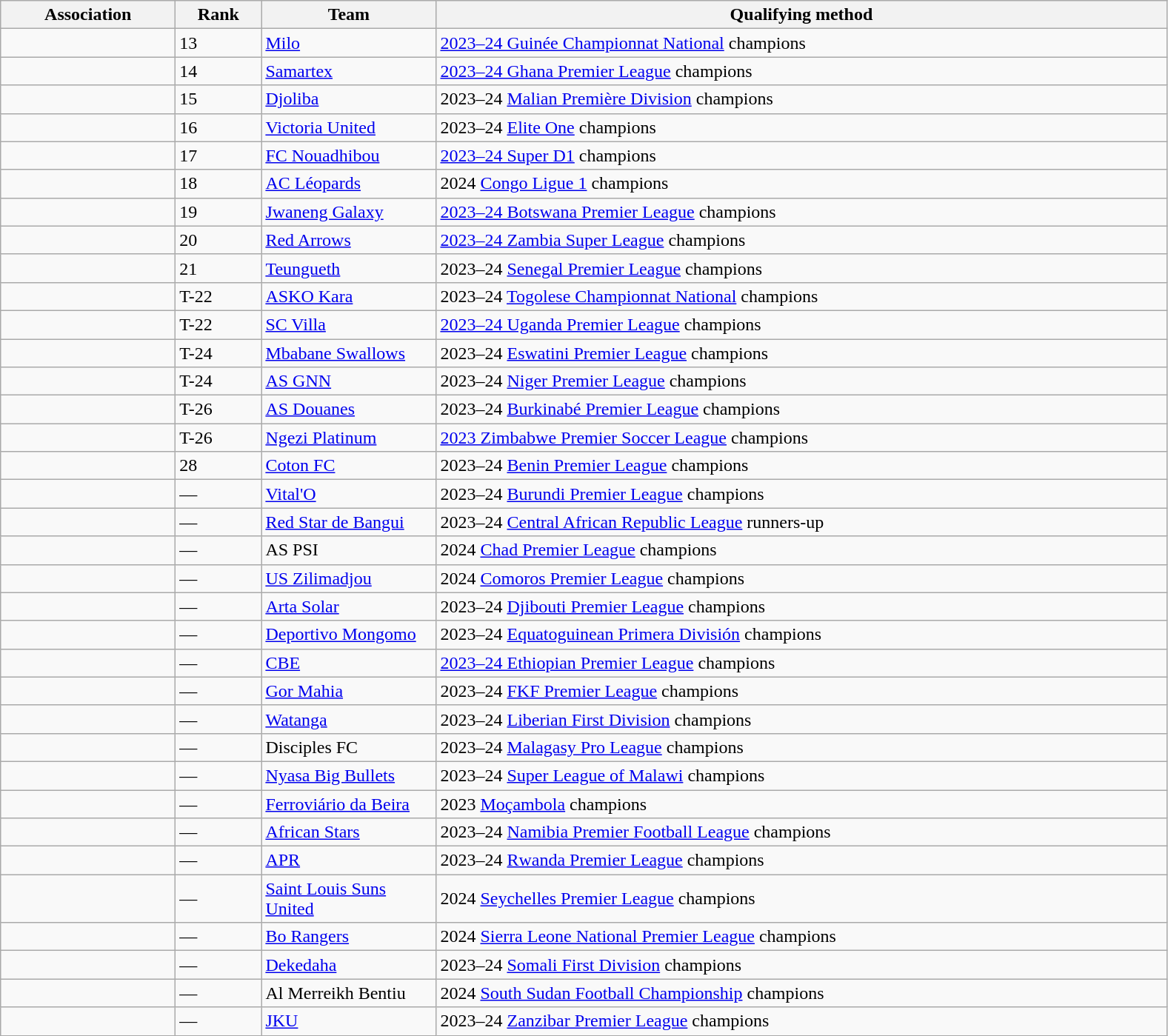<table class="wikitable">
<tr>
<th width=150>Association</th>
<th width=70>Rank </th>
<th width=150>Team</th>
<th width=650>Qualifying method</th>
</tr>
<tr>
<td></td>
<td>13 </td>
<td><a href='#'>Milo</a></td>
<td><a href='#'>2023–24 Guinée Championnat National</a> champions</td>
</tr>
<tr>
<td></td>
<td>14 </td>
<td><a href='#'>Samartex</a></td>
<td><a href='#'>2023–24 Ghana Premier League</a> champions</td>
</tr>
<tr>
<td></td>
<td>15 </td>
<td><a href='#'>Djoliba</a></td>
<td>2023–24 <a href='#'>Malian Première Division</a> champions</td>
</tr>
<tr>
<td></td>
<td>16 </td>
<td><a href='#'>Victoria United</a></td>
<td>2023–24 <a href='#'>Elite One</a> champions</td>
</tr>
<tr>
<td></td>
<td>17 </td>
<td><a href='#'>FC Nouadhibou</a></td>
<td><a href='#'>2023–24 Super D1</a> champions</td>
</tr>
<tr>
<td></td>
<td>18 </td>
<td><a href='#'>AC Léopards</a></td>
<td>2024 <a href='#'>Congo Ligue 1</a> champions</td>
</tr>
<tr>
<td></td>
<td>19 </td>
<td><a href='#'>Jwaneng Galaxy</a></td>
<td><a href='#'>2023–24 Botswana Premier League</a> champions</td>
</tr>
<tr>
<td></td>
<td>20 </td>
<td><a href='#'>Red Arrows</a></td>
<td><a href='#'>2023–24 Zambia Super League</a> champions</td>
</tr>
<tr>
<td></td>
<td>21 </td>
<td><a href='#'>Teungueth</a></td>
<td>2023–24 <a href='#'>Senegal Premier League</a> champions</td>
</tr>
<tr>
<td></td>
<td>T-22 </td>
<td><a href='#'>ASKO Kara</a></td>
<td>2023–24 <a href='#'>Togolese Championnat National</a> champions</td>
</tr>
<tr>
<td></td>
<td>T-22 </td>
<td><a href='#'>SC Villa</a></td>
<td><a href='#'>2023–24 Uganda Premier League</a> champions</td>
</tr>
<tr>
<td></td>
<td>T-24 </td>
<td><a href='#'>Mbabane Swallows</a></td>
<td>2023–24 <a href='#'>Eswatini Premier League</a> champions</td>
</tr>
<tr>
<td></td>
<td>T-24 </td>
<td><a href='#'>AS GNN</a></td>
<td>2023–24 <a href='#'>Niger Premier League</a> champions</td>
</tr>
<tr>
<td></td>
<td>T-26 </td>
<td><a href='#'>AS Douanes</a></td>
<td>2023–24 <a href='#'>Burkinabé Premier League</a> champions</td>
</tr>
<tr>
<td></td>
<td>T-26 </td>
<td><a href='#'>Ngezi Platinum</a></td>
<td><a href='#'>2023 Zimbabwe Premier Soccer League</a> champions</td>
</tr>
<tr>
<td></td>
<td>28 </td>
<td><a href='#'>Coton FC</a></td>
<td>2023–24 <a href='#'>Benin Premier League</a> champions</td>
</tr>
<tr>
<td></td>
<td>—</td>
<td><a href='#'>Vital'O</a></td>
<td>2023–24 <a href='#'>Burundi Premier League</a> champions</td>
</tr>
<tr>
<td></td>
<td>—</td>
<td><a href='#'>Red Star de Bangui</a></td>
<td>2023–24 <a href='#'>Central African Republic League</a> runners-up</td>
</tr>
<tr>
<td></td>
<td>—</td>
<td>AS PSI</td>
<td>2024 <a href='#'>Chad Premier League</a> champions</td>
</tr>
<tr>
<td></td>
<td>—</td>
<td><a href='#'>US Zilimadjou</a></td>
<td>2024 <a href='#'>Comoros Premier League</a> champions</td>
</tr>
<tr>
<td></td>
<td>—</td>
<td><a href='#'>Arta Solar</a></td>
<td>2023–24 <a href='#'>Djibouti Premier League</a> champions</td>
</tr>
<tr>
<td></td>
<td>—</td>
<td><a href='#'>Deportivo Mongomo</a></td>
<td>2023–24 <a href='#'>Equatoguinean Primera División</a> champions</td>
</tr>
<tr>
<td></td>
<td>—</td>
<td><a href='#'>CBE</a></td>
<td><a href='#'>2023–24 Ethiopian Premier League</a> champions</td>
</tr>
<tr>
<td></td>
<td>—</td>
<td><a href='#'>Gor Mahia</a></td>
<td>2023–24 <a href='#'>FKF Premier League</a> champions</td>
</tr>
<tr>
<td></td>
<td>—</td>
<td><a href='#'>Watanga</a></td>
<td>2023–24 <a href='#'>Liberian First Division</a> champions</td>
</tr>
<tr>
<td></td>
<td>—</td>
<td>Disciples FC</td>
<td>2023–24 <a href='#'>Malagasy Pro League</a> champions</td>
</tr>
<tr>
<td></td>
<td>—</td>
<td><a href='#'>Nyasa Big Bullets</a></td>
<td>2023–24 <a href='#'>Super League of Malawi</a> champions</td>
</tr>
<tr>
<td></td>
<td>—</td>
<td><a href='#'>Ferroviário da Beira</a></td>
<td>2023 <a href='#'>Moçambola</a> champions</td>
</tr>
<tr>
<td></td>
<td>—</td>
<td><a href='#'>African Stars</a></td>
<td>2023–24 <a href='#'>Namibia Premier Football League</a> champions</td>
</tr>
<tr>
<td></td>
<td>—</td>
<td><a href='#'>APR</a></td>
<td>2023–24 <a href='#'>Rwanda Premier League</a> champions</td>
</tr>
<tr>
<td></td>
<td>—</td>
<td><a href='#'>Saint Louis Suns United</a></td>
<td>2024 <a href='#'>Seychelles Premier League</a> champions</td>
</tr>
<tr>
<td></td>
<td>—</td>
<td><a href='#'>Bo Rangers</a></td>
<td>2024 <a href='#'>Sierra Leone National Premier League</a> champions</td>
</tr>
<tr>
<td></td>
<td>—</td>
<td><a href='#'>Dekedaha</a></td>
<td>2023–24 <a href='#'>Somali First Division</a> champions</td>
</tr>
<tr>
<td></td>
<td>—</td>
<td>Al Merreikh Bentiu</td>
<td>2024 <a href='#'>South Sudan Football Championship</a> champions</td>
</tr>
<tr>
<td></td>
<td>—</td>
<td><a href='#'>JKU</a></td>
<td>2023–24 <a href='#'>Zanzibar Premier League</a> champions</td>
</tr>
</table>
